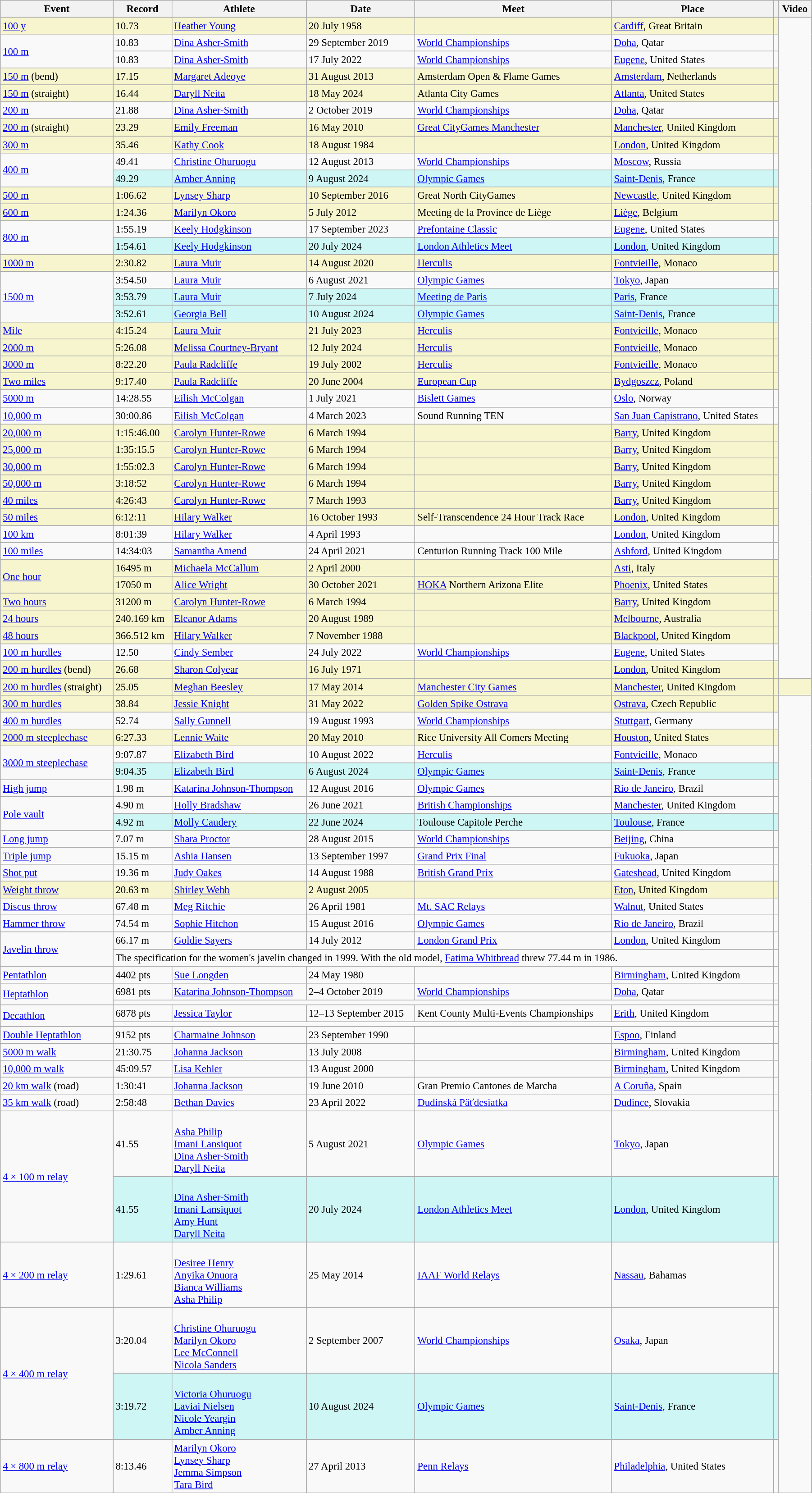<table class="wikitable sortable" style="font-size:95%; width: 95%;">
<tr>
<th>Event</th>
<th>Record</th>
<th>Athlete</th>
<th>Date</th>
<th>Meet</th>
<th>Place</th>
<th></th>
<th>Video</th>
</tr>
<tr style="background:#f6F5CE;">
<td><a href='#'>100 y</a></td>
<td>10.73 </td>
<td><a href='#'>Heather Young</a></td>
<td>20 July 1958</td>
<td></td>
<td><a href='#'>Cardiff</a>, Great Britain</td>
<td></td>
</tr>
<tr>
<td rowspan=2><a href='#'>100 m</a></td>
<td>10.83 </td>
<td><a href='#'>Dina Asher-Smith</a></td>
<td>29 September 2019</td>
<td><a href='#'>World Championships</a></td>
<td><a href='#'>Doha</a>, Qatar</td>
<td></td>
</tr>
<tr>
<td>10.83 </td>
<td><a href='#'>Dina Asher-Smith</a></td>
<td>17 July 2022</td>
<td><a href='#'>World Championships</a></td>
<td><a href='#'>Eugene</a>, United States</td>
<td></td>
</tr>
<tr style="background:#f6F5CE;">
<td><a href='#'>150 m</a> (bend)</td>
<td>17.15 </td>
<td><a href='#'>Margaret Adeoye</a></td>
<td>31 August 2013</td>
<td>Amsterdam Open & Flame Games</td>
<td><a href='#'>Amsterdam</a>, Netherlands</td>
<td></td>
</tr>
<tr>
</tr>
<tr style="background:#f6F5CE;">
<td><a href='#'>150 m</a> (straight)</td>
<td>16.44 </td>
<td><a href='#'>Daryll Neita</a></td>
<td>18 May 2024</td>
<td>Atlanta City Games</td>
<td><a href='#'>Atlanta</a>, United States</td>
<td></td>
</tr>
<tr>
<td><a href='#'>200 m</a></td>
<td>21.88 </td>
<td><a href='#'>Dina Asher-Smith</a></td>
<td>2 October 2019</td>
<td><a href='#'>World Championships</a></td>
<td><a href='#'>Doha</a>, Qatar</td>
<td></td>
</tr>
<tr style="background:#f6F5CE;">
<td><a href='#'>200 m</a> (straight)</td>
<td>23.29 </td>
<td><a href='#'>Emily Freeman</a></td>
<td>16 May 2010</td>
<td><a href='#'>Great CityGames Manchester</a></td>
<td><a href='#'>Manchester</a>, United Kingdom</td>
<td></td>
</tr>
<tr style="background:#f6F5CE;">
<td><a href='#'>300 m</a></td>
<td>35.46</td>
<td><a href='#'>Kathy Cook</a></td>
<td>18 August 1984</td>
<td></td>
<td><a href='#'>London</a>, United Kingdom</td>
<td></td>
</tr>
<tr>
<td rowspan=2><a href='#'>400 m</a></td>
<td>49.41</td>
<td><a href='#'>Christine Ohuruogu</a></td>
<td>12 August 2013</td>
<td><a href='#'>World Championships</a></td>
<td><a href='#'>Moscow</a>, Russia</td>
<td></td>
</tr>
<tr bgcolor=#CEF6F5>
<td>49.29</td>
<td><a href='#'>Amber Anning</a></td>
<td>9 August 2024</td>
<td><a href='#'>Olympic Games</a></td>
<td><a href='#'>Saint-Denis</a>, France</td>
<td></td>
</tr>
<tr style="background:#f6F5CE;">
<td><a href='#'>500 m</a></td>
<td>1:06.62 </td>
<td><a href='#'>Lynsey Sharp</a></td>
<td>10 September 2016</td>
<td>Great North CityGames</td>
<td><a href='#'>Newcastle</a>, United Kingdom</td>
<td></td>
</tr>
<tr style="background:#f6F5CE;">
<td><a href='#'>600 m</a></td>
<td>1:24.36</td>
<td><a href='#'>Marilyn Okoro</a></td>
<td>5 July 2012</td>
<td>Meeting de la Province de Liège</td>
<td><a href='#'>Liège</a>, Belgium</td>
<td></td>
</tr>
<tr>
<td rowspan=2><a href='#'>800 m</a></td>
<td>1:55.19</td>
<td><a href='#'>Keely Hodgkinson</a></td>
<td>17 September 2023</td>
<td><a href='#'>Prefontaine Classic</a></td>
<td><a href='#'>Eugene</a>, United States</td>
<td></td>
</tr>
<tr bgcolor=#CEF6F5>
<td>1:54.61</td>
<td><a href='#'>Keely Hodgkinson</a></td>
<td>20 July 2024</td>
<td><a href='#'>London Athletics Meet</a></td>
<td><a href='#'>London</a>, United Kingdom</td>
<td></td>
</tr>
<tr style="background:#f6F5CE;">
<td><a href='#'>1000 m</a></td>
<td>2:30.82</td>
<td><a href='#'>Laura Muir</a></td>
<td>14 August 2020</td>
<td><a href='#'>Herculis</a></td>
<td><a href='#'>Fontvieille</a>, Monaco</td>
<td></td>
</tr>
<tr>
<td rowspan=3><a href='#'>1500 m</a></td>
<td>3:54.50</td>
<td><a href='#'>Laura Muir</a></td>
<td>6 August 2021</td>
<td><a href='#'>Olympic Games</a></td>
<td><a href='#'>Tokyo</a>, Japan</td>
<td></td>
</tr>
<tr bgcolor=#CEF6F5>
<td>3:53.79</td>
<td><a href='#'>Laura Muir</a></td>
<td>7 July 2024</td>
<td><a href='#'>Meeting de Paris</a></td>
<td><a href='#'>Paris</a>, France</td>
<td></td>
</tr>
<tr bgcolor=#CEF6F5>
<td>3:52.61</td>
<td><a href='#'>Georgia Bell</a></td>
<td>10 August 2024</td>
<td><a href='#'>Olympic Games</a></td>
<td><a href='#'>Saint-Denis</a>, France</td>
<td></td>
</tr>
<tr style="background:#f6F5CE;">
<td><a href='#'>Mile</a></td>
<td>4:15.24</td>
<td><a href='#'>Laura Muir</a></td>
<td>21 July 2023</td>
<td><a href='#'>Herculis</a></td>
<td><a href='#'>Fontvieille</a>, Monaco</td>
<td></td>
</tr>
<tr style="background:#f6F5CE;">
<td><a href='#'>2000 m</a></td>
<td>5:26.08</td>
<td><a href='#'>Melissa Courtney-Bryant</a></td>
<td>12 July 2024</td>
<td><a href='#'>Herculis</a></td>
<td><a href='#'>Fontvieille</a>, Monaco</td>
<td></td>
</tr>
<tr style="background:#f6F5CE;">
<td><a href='#'>3000 m</a></td>
<td>8:22.20</td>
<td><a href='#'>Paula Radcliffe</a></td>
<td>19 July 2002</td>
<td><a href='#'>Herculis</a></td>
<td><a href='#'>Fontvieille</a>, Monaco</td>
<td></td>
</tr>
<tr style="background:#f6F5CE;">
<td><a href='#'>Two miles</a></td>
<td>9:17.40</td>
<td><a href='#'>Paula Radcliffe</a></td>
<td>20 June 2004</td>
<td><a href='#'>European Cup</a></td>
<td><a href='#'>Bydgoszcz</a>, Poland</td>
<td></td>
</tr>
<tr>
<td><a href='#'>5000 m</a></td>
<td>14:28.55</td>
<td><a href='#'>Eilish McColgan</a></td>
<td>1 July 2021</td>
<td><a href='#'>Bislett Games</a></td>
<td><a href='#'>Oslo</a>, Norway</td>
<td></td>
</tr>
<tr>
<td><a href='#'>10,000 m</a></td>
<td>30:00.86</td>
<td><a href='#'>Eilish McColgan</a></td>
<td>4 March 2023</td>
<td>Sound Running TEN</td>
<td><a href='#'>San Juan Capistrano</a>, United States</td>
<td></td>
</tr>
<tr style="background:#f6F5CE;">
<td><a href='#'>20,000 m</a></td>
<td>1:15:46.00</td>
<td><a href='#'>Carolyn Hunter-Rowe</a></td>
<td>6 March 1994</td>
<td></td>
<td><a href='#'>Barry</a>, United Kingdom</td>
<td></td>
</tr>
<tr style="background:#f6F5CE;">
<td><a href='#'>25,000 m</a></td>
<td>1:35:15.5</td>
<td><a href='#'>Carolyn Hunter-Rowe</a></td>
<td>6 March 1994</td>
<td></td>
<td><a href='#'>Barry</a>, United Kingdom</td>
<td></td>
</tr>
<tr style="background:#f6F5CE;">
<td><a href='#'>30,000 m</a></td>
<td>1:55:02.3</td>
<td><a href='#'>Carolyn Hunter-Rowe</a></td>
<td>6 March 1994</td>
<td></td>
<td><a href='#'>Barry</a>, United Kingdom</td>
<td></td>
</tr>
<tr style="background:#f6F5CE;">
<td><a href='#'>50,000 m</a></td>
<td>3:18:52</td>
<td><a href='#'>Carolyn Hunter-Rowe</a></td>
<td>6 March 1994</td>
<td></td>
<td><a href='#'>Barry</a>, United Kingdom</td>
<td></td>
</tr>
<tr style="background:#f6F5CE;">
<td><a href='#'>40 miles</a></td>
<td>4:26:43</td>
<td><a href='#'>Carolyn Hunter-Rowe</a></td>
<td>7 March 1993</td>
<td></td>
<td><a href='#'>Barry</a>, United Kingdom</td>
<td></td>
</tr>
<tr style="background:#f6F5CE;">
<td><a href='#'>50 miles</a></td>
<td>6:12:11</td>
<td><a href='#'>Hilary Walker</a></td>
<td>16 October 1993</td>
<td>Self-Transcendence 24 Hour Track Race</td>
<td><a href='#'>London</a>, United Kingdom</td>
<td></td>
</tr>
<tr>
<td><a href='#'>100 km</a></td>
<td>8:01:39</td>
<td><a href='#'>Hilary Walker</a></td>
<td>4 April 1993</td>
<td></td>
<td><a href='#'>London</a>, United Kingdom</td>
<td></td>
</tr>
<tr>
<td><a href='#'>100 miles</a></td>
<td>14:34:03 </td>
<td><a href='#'>Samantha Amend</a></td>
<td>24 April 2021</td>
<td>Centurion Running Track 100 Mile</td>
<td><a href='#'>Ashford</a>, United Kingdom</td>
<td></td>
</tr>
<tr style="background:#f6F5CE;">
<td rowspan=2><a href='#'>One hour</a></td>
<td>16495 m </td>
<td><a href='#'>Michaela McCallum</a></td>
<td>2 April 2000</td>
<td></td>
<td><a href='#'>Asti</a>, Italy</td>
<td></td>
</tr>
<tr style="background:#f6F5CE;">
<td>17050 m </td>
<td><a href='#'>Alice Wright</a></td>
<td>30 October 2021</td>
<td><a href='#'>HOKA</a> Northern Arizona Elite</td>
<td><a href='#'>Phoenix</a>, United States</td>
<td></td>
</tr>
<tr style="background:#f6F5CE;">
<td><a href='#'>Two hours</a></td>
<td>31200 m</td>
<td><a href='#'>Carolyn Hunter-Rowe</a></td>
<td>6 March 1994</td>
<td></td>
<td><a href='#'>Barry</a>, United Kingdom</td>
<td></td>
</tr>
<tr style="background:#f6F5CE;">
<td><a href='#'>24 hours</a></td>
<td>240.169 km</td>
<td><a href='#'>Eleanor Adams</a></td>
<td>20 August 1989</td>
<td></td>
<td><a href='#'>Melbourne</a>, Australia</td>
<td></td>
</tr>
<tr style="background:#f6F5CE;">
<td><a href='#'>48 hours</a></td>
<td>366.512 km</td>
<td><a href='#'>Hilary Walker</a></td>
<td>7 November 1988</td>
<td></td>
<td><a href='#'>Blackpool</a>, United Kingdom</td>
<td></td>
</tr>
<tr>
<td><a href='#'>100 m hurdles</a></td>
<td>12.50 </td>
<td><a href='#'>Cindy Sember</a></td>
<td>24 July 2022</td>
<td><a href='#'>World Championships</a></td>
<td><a href='#'>Eugene</a>, United States</td>
<td></td>
</tr>
<tr style="background:#f6F5CE;">
<td><a href='#'>200 m hurdles</a> (bend)</td>
<td>26.68</td>
<td><a href='#'>Sharon Colyear</a></td>
<td>16 July 1971</td>
<td></td>
<td><a href='#'>London</a>, United Kingdom</td>
<td></td>
</tr>
<tr style="background:#f6F5CE;">
<td><a href='#'>200 m hurdles</a> (straight)</td>
<td>25.05 </td>
<td><a href='#'>Meghan Beesley</a></td>
<td>17 May 2014</td>
<td><a href='#'>Manchester City Games</a></td>
<td><a href='#'>Manchester</a>, United Kingdom</td>
<td></td>
<td></td>
</tr>
<tr style="background:#f6F5CE;">
<td><a href='#'>300 m hurdles</a></td>
<td>38.84</td>
<td><a href='#'>Jessie Knight</a></td>
<td>31 May 2022</td>
<td><a href='#'>Golden Spike Ostrava</a></td>
<td><a href='#'>Ostrava</a>, Czech Republic</td>
<td></td>
</tr>
<tr>
<td><a href='#'>400 m hurdles</a></td>
<td>52.74</td>
<td><a href='#'>Sally Gunnell</a></td>
<td>19 August 1993</td>
<td><a href='#'>World Championships</a></td>
<td><a href='#'>Stuttgart</a>, Germany</td>
<td></td>
</tr>
<tr style="background:#f6F5CE;">
<td><a href='#'>2000 m steeplechase</a></td>
<td>6:27.33</td>
<td><a href='#'>Lennie Waite</a></td>
<td>20 May 2010</td>
<td>Rice University All Comers Meeting</td>
<td><a href='#'>Houston</a>, United States</td>
<td></td>
</tr>
<tr>
<td rowspan=2><a href='#'>3000 m steeplechase</a></td>
<td>9:07.87</td>
<td><a href='#'>Elizabeth Bird</a></td>
<td>10 August 2022</td>
<td><a href='#'>Herculis</a></td>
<td><a href='#'>Fontvieille</a>, Monaco</td>
<td></td>
</tr>
<tr bgcolor=#CEF6F5>
<td>9:04.35</td>
<td><a href='#'>Elizabeth Bird</a></td>
<td>6 August 2024</td>
<td><a href='#'>Olympic Games</a></td>
<td><a href='#'>Saint-Denis</a>, France</td>
<td></td>
</tr>
<tr>
<td><a href='#'>High jump</a></td>
<td>1.98 m </td>
<td><a href='#'>Katarina Johnson-Thompson</a></td>
<td>12 August 2016</td>
<td><a href='#'>Olympic Games</a></td>
<td><a href='#'>Rio de Janeiro</a>, Brazil</td>
<td></td>
</tr>
<tr>
<td rowspan=2><a href='#'>Pole vault</a></td>
<td>4.90 m</td>
<td><a href='#'>Holly Bradshaw</a></td>
<td>26 June 2021</td>
<td><a href='#'>British Championships</a></td>
<td><a href='#'>Manchester</a>, United Kingdom</td>
<td></td>
</tr>
<tr bgcolor=#CEF6F5>
<td>4.92 m</td>
<td><a href='#'>Molly Caudery</a></td>
<td>22 June 2024</td>
<td>Toulouse Capitole Perche</td>
<td><a href='#'>Toulouse</a>, France</td>
<td></td>
</tr>
<tr>
<td><a href='#'>Long jump</a></td>
<td>7.07 m </td>
<td><a href='#'>Shara Proctor</a></td>
<td>28 August 2015</td>
<td><a href='#'>World Championships</a></td>
<td><a href='#'>Beijing</a>, China</td>
<td></td>
</tr>
<tr>
<td><a href='#'>Triple jump</a></td>
<td>15.15 m </td>
<td><a href='#'>Ashia Hansen</a></td>
<td>13 September 1997</td>
<td><a href='#'>Grand Prix Final</a></td>
<td><a href='#'>Fukuoka</a>, Japan</td>
<td></td>
</tr>
<tr>
<td><a href='#'>Shot put</a></td>
<td>19.36 m</td>
<td><a href='#'>Judy Oakes</a></td>
<td>14 August 1988</td>
<td><a href='#'>British Grand Prix</a></td>
<td><a href='#'>Gateshead</a>, United Kingdom</td>
<td></td>
</tr>
<tr style="background:#f6F5CE;">
<td><a href='#'>Weight throw</a></td>
<td>20.63 m</td>
<td><a href='#'>Shirley Webb</a></td>
<td>2 August 2005</td>
<td></td>
<td><a href='#'>Eton</a>, United Kingdom</td>
<td></td>
</tr>
<tr>
<td><a href='#'>Discus throw</a></td>
<td>67.48 m</td>
<td><a href='#'>Meg Ritchie</a></td>
<td>26 April 1981</td>
<td><a href='#'>Mt. SAC Relays</a></td>
<td><a href='#'>Walnut</a>, United States</td>
<td></td>
</tr>
<tr>
<td><a href='#'>Hammer throw</a></td>
<td>74.54 m</td>
<td><a href='#'>Sophie Hitchon</a></td>
<td>15 August 2016</td>
<td><a href='#'>Olympic Games</a></td>
<td><a href='#'>Rio de Janeiro</a>, Brazil</td>
<td></td>
</tr>
<tr>
<td rowspan=2><a href='#'>Javelin throw</a></td>
<td>66.17 m</td>
<td><a href='#'>Goldie Sayers</a></td>
<td>14 July 2012</td>
<td><a href='#'>London Grand Prix</a></td>
<td><a href='#'>London</a>, United Kingdom</td>
<td></td>
</tr>
<tr>
<td colspan=5>The specification for the  women's javelin changed in 1999. With the old model, <a href='#'>Fatima Whitbread</a> threw 77.44 m in 1986.</td>
<td></td>
</tr>
<tr>
<td><a href='#'>Pentathlon</a></td>
<td>4402 pts</td>
<td><a href='#'>Sue Longden</a></td>
<td>24 May 1980</td>
<td></td>
<td><a href='#'>Birmingham</a>, United Kingdom</td>
<td></td>
</tr>
<tr>
<td rowspan=2><a href='#'>Heptathlon</a></td>
<td>6981 pts</td>
<td><a href='#'>Katarina Johnson-Thompson</a></td>
<td>2–4 October 2019</td>
<td><a href='#'>World Championships</a></td>
<td><a href='#'>Doha</a>, Qatar</td>
<td></td>
</tr>
<tr>
<td colspan=5></td>
<td></td>
</tr>
<tr>
<td rowspan=2><a href='#'>Decathlon</a></td>
<td>6878 pts</td>
<td><a href='#'>Jessica Taylor</a></td>
<td>12–13 September 2015</td>
<td>Kent County Multi-Events Championships</td>
<td><a href='#'>Erith</a>, United Kingdom</td>
<td></td>
</tr>
<tr>
<td colspan=5></td>
<td></td>
</tr>
<tr>
<td><a href='#'>Double Heptathlon</a></td>
<td>9152 pts</td>
<td><a href='#'>Charmaine Johnson</a></td>
<td>23 September 1990</td>
<td></td>
<td><a href='#'>Espoo</a>, Finland</td>
<td></td>
</tr>
<tr>
<td><a href='#'>5000 m walk</a></td>
<td>21:30.75</td>
<td><a href='#'>Johanna Jackson</a></td>
<td>13 July 2008</td>
<td></td>
<td><a href='#'>Birmingham</a>, United Kingdom</td>
<td></td>
</tr>
<tr>
<td><a href='#'>10,000 m walk</a></td>
<td>45:09.57</td>
<td><a href='#'>Lisa Kehler</a></td>
<td>13 August 2000</td>
<td></td>
<td><a href='#'>Birmingham</a>, United Kingdom</td>
<td></td>
</tr>
<tr>
<td><a href='#'>20 km walk</a> (road)</td>
<td>1:30:41</td>
<td><a href='#'>Johanna Jackson</a></td>
<td>19 June 2010</td>
<td>Gran Premio Cantones de Marcha</td>
<td><a href='#'>A Coruña</a>, Spain</td>
<td></td>
</tr>
<tr>
<td><a href='#'>35 km walk</a> (road)</td>
<td>2:58:48</td>
<td><a href='#'>Bethan Davies</a></td>
<td>23 April 2022</td>
<td><a href='#'>Dudinská Päťdesiatka</a></td>
<td><a href='#'>Dudince</a>, Slovakia</td>
<td></td>
</tr>
<tr>
<td rowspan=2><a href='#'>4 × 100 m relay</a></td>
<td>41.55</td>
<td><br><a href='#'>Asha Philip</a><br><a href='#'>Imani Lansiquot</a><br><a href='#'>Dina Asher-Smith</a><br><a href='#'>Daryll Neita</a></td>
<td>5 August 2021</td>
<td><a href='#'>Olympic Games</a></td>
<td><a href='#'>Tokyo</a>, Japan</td>
<td></td>
</tr>
<tr bgcolor=#CEF6F5>
<td>41.55</td>
<td><br><a href='#'>Dina Asher-Smith</a><br><a href='#'>Imani Lansiquot</a><br><a href='#'>Amy Hunt</a><br><a href='#'>Daryll Neita</a></td>
<td>20 July 2024</td>
<td><a href='#'>London Athletics Meet</a></td>
<td><a href='#'>London</a>, United Kingdom</td>
<td></td>
</tr>
<tr>
<td><a href='#'>4 × 200 m relay</a></td>
<td>1:29.61</td>
<td><br><a href='#'>Desiree Henry</a><br><a href='#'>Anyika Onuora</a><br><a href='#'>Bianca Williams</a><br><a href='#'>Asha Philip</a></td>
<td>25 May 2014</td>
<td><a href='#'>IAAF World Relays</a></td>
<td><a href='#'>Nassau</a>, Bahamas</td>
<td></td>
</tr>
<tr>
<td rowspan=2><a href='#'>4 × 400 m relay</a></td>
<td>3:20.04</td>
<td><br><a href='#'>Christine Ohuruogu</a><br><a href='#'>Marilyn Okoro</a><br><a href='#'>Lee McConnell</a><br><a href='#'>Nicola Sanders</a></td>
<td>2 September 2007</td>
<td><a href='#'>World Championships</a></td>
<td><a href='#'>Osaka</a>, Japan</td>
<td></td>
</tr>
<tr bgcolor=#CEF6F5>
<td>3:19.72</td>
<td><br><a href='#'>Victoria Ohuruogu</a><br><a href='#'>Laviai Nielsen</a><br><a href='#'>Nicole Yeargin</a><br><a href='#'>Amber Anning</a></td>
<td>10 August 2024</td>
<td><a href='#'>Olympic Games</a></td>
<td><a href='#'>Saint-Denis</a>, France</td>
<td></td>
</tr>
<tr>
<td><a href='#'>4 × 800 m relay</a></td>
<td>8:13.46</td>
<td><a href='#'>Marilyn Okoro</a><br><a href='#'>Lynsey Sharp</a><br><a href='#'>Jemma Simpson</a><br><a href='#'>Tara Bird</a></td>
<td>27 April 2013</td>
<td><a href='#'>Penn Relays</a></td>
<td><a href='#'>Philadelphia</a>, United States</td>
<td></td>
</tr>
</table>
